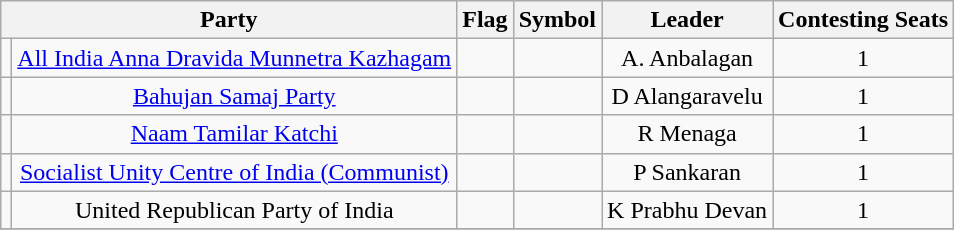<table class="wikitable" style="text-align:center">
<tr>
<th colspan="2">Party</th>
<th>Flag</th>
<th>Symbol</th>
<th>Leader</th>
<th>Contesting Seats</th>
</tr>
<tr>
<td></td>
<td><a href='#'>All India Anna Dravida Munnetra Kazhagam</a></td>
<td></td>
<td></td>
<td>A. Anbalagan</td>
<td>1</td>
</tr>
<tr>
<td></td>
<td><a href='#'>Bahujan Samaj Party</a></td>
<td></td>
<td></td>
<td>D Alangaravelu</td>
<td>1</td>
</tr>
<tr>
<td></td>
<td><a href='#'>Naam Tamilar Katchi</a></td>
<td></td>
<td></td>
<td>R Menaga</td>
<td>1</td>
</tr>
<tr>
<td></td>
<td><a href='#'>Socialist Unity Centre of India (Communist)</a></td>
<td></td>
<td></td>
<td>P Sankaran</td>
<td>1</td>
</tr>
<tr>
<td></td>
<td>United Republican Party of India</td>
<td></td>
<td></td>
<td>K Prabhu Devan</td>
<td>1</td>
</tr>
<tr>
</tr>
</table>
